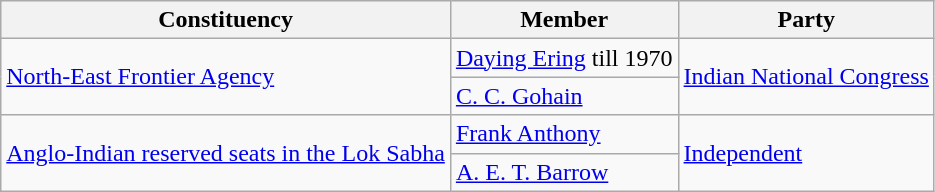<table class="wikitable sortable">
<tr>
<th>Constituency</th>
<th>Member</th>
<th>Party</th>
</tr>
<tr>
<td rowspan="2"><a href='#'>North-East Frontier Agency</a></td>
<td><a href='#'>Daying Ering</a> till 1970</td>
<td rowspan="2"><a href='#'>Indian National Congress</a></td>
</tr>
<tr>
<td><a href='#'>C. C. Gohain</a></td>
</tr>
<tr>
<td rowspan="2"><a href='#'>Anglo-Indian reserved seats in the Lok Sabha</a></td>
<td><a href='#'>Frank Anthony</a></td>
<td rowspan="2"><a href='#'>Independent</a></td>
</tr>
<tr>
<td><a href='#'>A. E. T. Barrow</a></td>
</tr>
</table>
